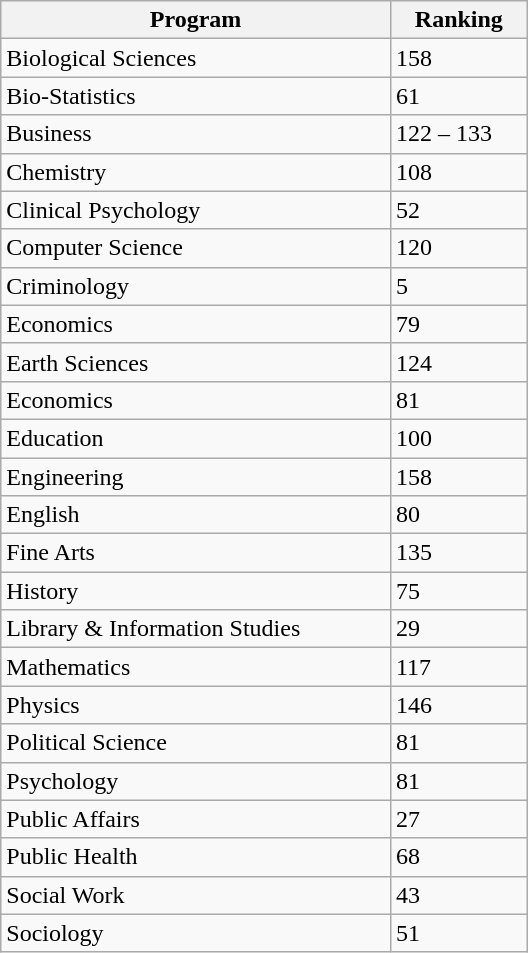<table class="wikitable floatright" style="width: 22em;">
<tr>
<th scope="col">Program</th>
<th scope="col">Ranking</th>
</tr>
<tr>
<td>Biological Sciences</td>
<td>158</td>
</tr>
<tr>
<td>Bio-Statistics</td>
<td>61</td>
</tr>
<tr>
<td>Business</td>
<td>122 – 133</td>
</tr>
<tr>
<td>Chemistry</td>
<td>108</td>
</tr>
<tr>
<td>Clinical Psychology</td>
<td>52</td>
</tr>
<tr>
<td>Computer Science</td>
<td>120</td>
</tr>
<tr>
<td>Criminology</td>
<td>5</td>
</tr>
<tr>
<td>Economics</td>
<td>79</td>
</tr>
<tr>
<td>Earth Sciences</td>
<td>124</td>
</tr>
<tr>
<td>Economics</td>
<td>81</td>
</tr>
<tr>
<td>Education</td>
<td>100</td>
</tr>
<tr>
<td>Engineering</td>
<td>158</td>
</tr>
<tr>
<td>English</td>
<td>80</td>
</tr>
<tr>
<td>Fine Arts</td>
<td>135</td>
</tr>
<tr>
<td>History</td>
<td>75</td>
</tr>
<tr>
<td>Library & Information Studies</td>
<td>29</td>
</tr>
<tr>
<td>Mathematics</td>
<td>117</td>
</tr>
<tr>
<td>Physics</td>
<td>146</td>
</tr>
<tr>
<td>Political Science</td>
<td>81</td>
</tr>
<tr>
<td>Psychology</td>
<td>81</td>
</tr>
<tr>
<td>Public Affairs</td>
<td>27</td>
</tr>
<tr>
<td>Public Health</td>
<td>68</td>
</tr>
<tr>
<td>Social Work</td>
<td>43</td>
</tr>
<tr>
<td>Sociology</td>
<td>51</td>
</tr>
</table>
